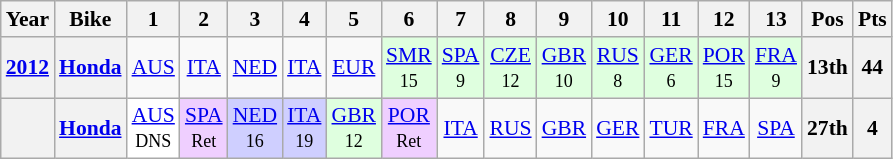<table class="wikitable" style="text-align:center; font-size:90%">
<tr>
<th>Year</th>
<th>Bike</th>
<th>1</th>
<th>2</th>
<th>3</th>
<th>4</th>
<th>5</th>
<th>6</th>
<th>7</th>
<th>8</th>
<th>9</th>
<th>10</th>
<th>11</th>
<th>12</th>
<th>13</th>
<th>Pos</th>
<th>Pts</th>
</tr>
<tr>
<th align="left"><a href='#'>2012</a></th>
<th align="left"><a href='#'>Honda</a></th>
<td><a href='#'>AUS</a><br><small></small></td>
<td><a href='#'>ITA</a><br><small></small></td>
<td><a href='#'>NED</a><br><small></small></td>
<td><a href='#'>ITA</a><br><small></small></td>
<td><a href='#'>EUR</a><br><small></small></td>
<td style="background:#DFFFDF;"><a href='#'>SMR</a><br><small>15</small></td>
<td style="background:#DFFFDF;"><a href='#'>SPA</a><br><small>9</small></td>
<td style="background:#DFFFDF;"><a href='#'>CZE</a><br><small>12</small></td>
<td style="background:#DFFFDF;"><a href='#'>GBR</a><br><small>10</small></td>
<td style="background:#DFFFDF;"><a href='#'>RUS</a><br><small>8</small></td>
<td style="background:#DFFFDF;"><a href='#'>GER</a><br><small>6</small></td>
<td style="background:#DFFFDF;"><a href='#'>POR</a><br><small>15</small></td>
<td style="background:#DFFFDF;"><a href='#'>FRA</a><br><small>9</small></td>
<th>13th</th>
<th>44</th>
</tr>
<tr>
<th align="left"></th>
<th align="left"><a href='#'>Honda</a></th>
<td style="background:#ffffff;"><a href='#'>AUS</a><br><small>DNS</small></td>
<td style="background:#efcfff;"><a href='#'>SPA</a><br><small>Ret</small></td>
<td style="background:#cfcfff;"><a href='#'>NED</a><br><small>16</small></td>
<td style="background:#cfcfff;"><a href='#'>ITA</a><br><small>19</small></td>
<td style="background:#DFFFDF;"><a href='#'>GBR</a><br><small>12</small></td>
<td style="background:#efcfff;"><a href='#'>POR</a><br><small>Ret</small></td>
<td><a href='#'>ITA</a></td>
<td><a href='#'>RUS</a></td>
<td><a href='#'>GBR</a></td>
<td><a href='#'>GER</a></td>
<td><a href='#'>TUR</a></td>
<td><a href='#'>FRA</a></td>
<td><a href='#'>SPA</a></td>
<th>27th</th>
<th>4</th>
</tr>
</table>
